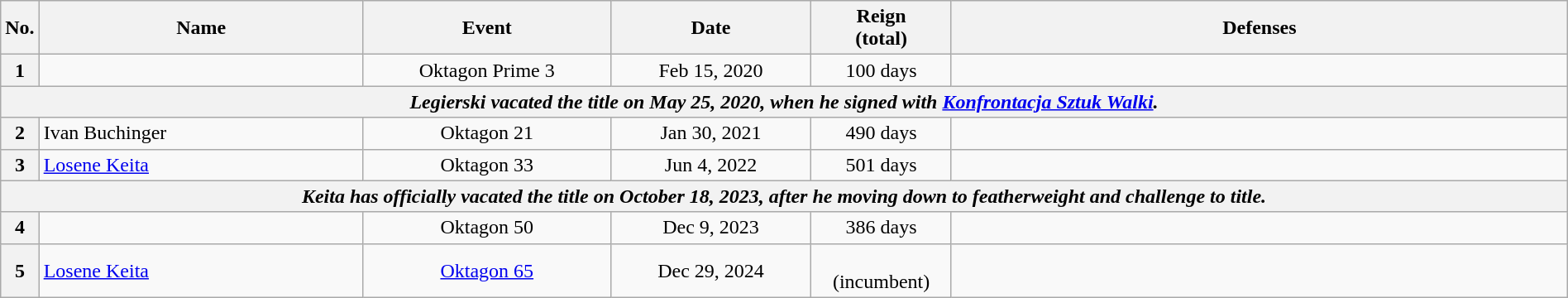<table class="wikitable" style="width:100%; font-size:100%;">
<tr>
<th style= width:1%;">No.</th>
<th style= width:21%;">Name</th>
<th style= width:16%;">Event</th>
<th style=width:13%;">Date</th>
<th style=width:9%;">Reign<br>(total)</th>
<th style= width:49%;">Defenses</th>
</tr>
<tr>
<th>1</th>
<td align="left"><br></td>
<td align="center">Oktagon Prime 3<br></td>
<td align="center">Feb 15, 2020</td>
<td align=center>100 days</td>
<td align="left"></td>
</tr>
<tr>
<th colspan="6" style="text-align:center;"><em>Legierski vacated the title on May 25, 2020, when he signed with <a href='#'>Konfrontacja Sztuk Walki</a>.</em></th>
</tr>
<tr>
<th>2</th>
<td align="left"> Ivan Buchinger <br></td>
<td align="center">Oktagon 21<br></td>
<td align="center">Jan 30, 2021</td>
<td align=center>490 days</td>
<td align="left"></td>
</tr>
<tr>
<th>3</th>
<td align="left"> <a href='#'>Losene Keita</a></td>
<td align="center">Oktagon 33<br></td>
<td align="center">Jun 4, 2022</td>
<td align=center>501 days</td>
<td align="left"></td>
</tr>
<tr>
<th colspan="6" style="text-align:center;"><em>Keita has officially vacated the title on October 18, 2023, after he moving down to featherweight and challenge to title.</em></th>
</tr>
<tr>
<th>4</th>
<td align=left><br></td>
<td align=center>Oktagon 50<br></td>
<td align=center>Dec 9, 2023</td>
<td align=center>386 days</td>
<td align="left"></td>
</tr>
<tr>
<th>5</th>
<td align="left"> <a href='#'>Losene Keita</a> </td>
<td align="center"><a href='#'>Oktagon 65</a><br></td>
<td align="center">Dec 29, 2024</td>
<td align=center><br>(incumbent)<br></td>
<td align="left"></td>
</tr>
</table>
